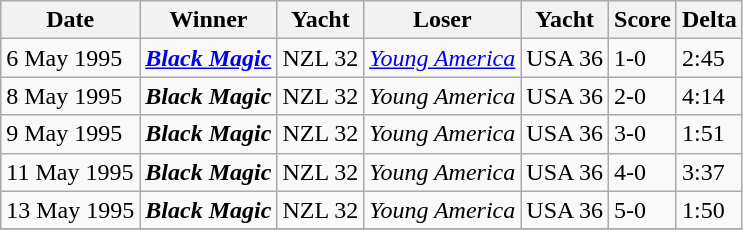<table class="wikitable">
<tr>
<th>Date</th>
<th>Winner</th>
<th>Yacht</th>
<th>Loser</th>
<th>Yacht</th>
<th>Score</th>
<th>Delta</th>
</tr>
<tr>
<td>6 May 1995</td>
<td><strong><em><a href='#'>Black Magic</a></em></strong></td>
<td>NZL 32</td>
<td><em><a href='#'>Young America</a></em></td>
<td>USA 36</td>
<td>1-0</td>
<td>2:45</td>
</tr>
<tr>
<td>8 May 1995</td>
<td><strong><em>Black Magic</em></strong></td>
<td>NZL 32</td>
<td><em>Young America</em></td>
<td>USA 36</td>
<td>2-0</td>
<td>4:14</td>
</tr>
<tr>
<td>9 May 1995</td>
<td><strong><em>Black Magic</em></strong></td>
<td>NZL 32</td>
<td><em>Young America</em></td>
<td>USA 36</td>
<td>3-0</td>
<td>1:51</td>
</tr>
<tr>
<td>11 May 1995</td>
<td><strong><em>Black Magic</em></strong></td>
<td>NZL 32</td>
<td><em>Young America</em></td>
<td>USA 36</td>
<td>4-0</td>
<td>3:37</td>
</tr>
<tr>
<td>13 May 1995</td>
<td><strong><em>Black Magic</em></strong></td>
<td>NZL 32</td>
<td><em>Young America</em></td>
<td>USA 36</td>
<td>5-0</td>
<td>1:50</td>
</tr>
<tr>
</tr>
</table>
